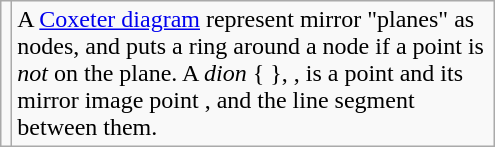<table class=wikitable style="float:right; margin-left:8px; width:330px">
<tr valign=top>
<td></td>
<td>A <a href='#'>Coxeter diagram</a> represent mirror "planes" as nodes, and puts a ring around a node if a point is <em>not</em> on the plane. A <em>dion</em> { }, , is a point  and its mirror image point , and the line segment between them.</td>
</tr>
</table>
